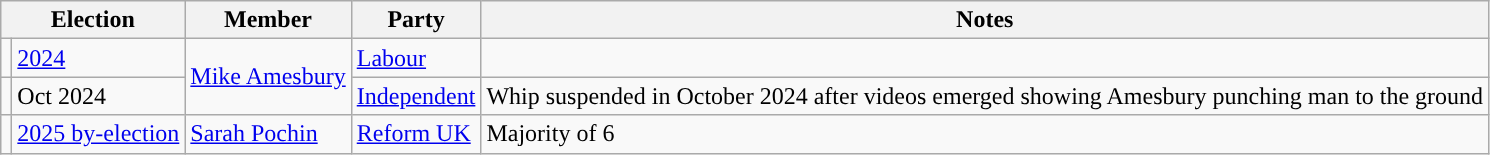<table class="wikitable">
<tr>
<th colspan="2">Election</th>
<th>Member</th>
<th>Party</th>
<th>Notes</th>
</tr>
<tr>
<td style="color:inherit;background-color: "></td>
<td><a href='#'>2024</a></td>
<td rowspan="2"><a href='#'>Mike Amesbury</a></td>
<td><a href='#'>Labour</a></td>
<td></td>
</tr>
<tr>
<td style="color:inherit;background-color: "></td>
<td>Oct 2024</td>
<td><a href='#'>Independent</a></td>
<td>Whip suspended in October 2024 after videos emerged showing Amesbury punching man to the ground</td>
</tr>
<tr>
<td style="color:inherit;background-color: "></td>
<td><a href='#'>2025 by-election</a></td>
<td><a href='#'>Sarah Pochin</a></td>
<td><a href='#'>Reform UK</a></td>
<td>Majority of 6</td>
</tr>
</table>
